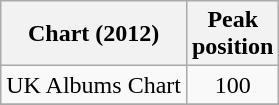<table class="wikitable sortable">
<tr>
<th>Chart (2012)</th>
<th>Peak<br>position</th>
</tr>
<tr>
<td>UK Albums Chart</td>
<td style="text-align:center;">100</td>
</tr>
<tr>
</tr>
</table>
